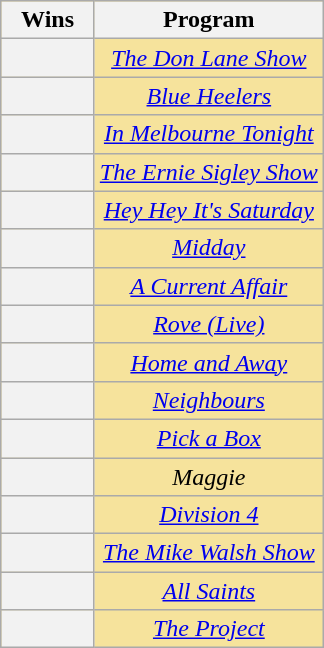<table class="wikitable plainrowheaders" rowspan=2 style="text-align: center; background: #f6e39c">
<tr>
<th scope="col" style="width:55px;">Wins</th>
<th scope="col">Program</th>
</tr>
<tr>
<th scope="row"></th>
<td><em><a href='#'>The Don Lane Show</a></em></td>
</tr>
<tr>
<th scope="row"></th>
<td><em><a href='#'>Blue Heelers</a></em></td>
</tr>
<tr>
<th scope="row"></th>
<td><em><a href='#'>In Melbourne Tonight</a></em></td>
</tr>
<tr>
<th scope="row"></th>
<td><em><a href='#'>The Ernie Sigley Show</a></em></td>
</tr>
<tr>
<th scope="row"></th>
<td><em><a href='#'>Hey Hey It's Saturday</a></em></td>
</tr>
<tr>
<th scope="row"></th>
<td><em><a href='#'>Midday</a></em></td>
</tr>
<tr>
<th scope="row"></th>
<td><em><a href='#'>A Current Affair</a></em></td>
</tr>
<tr>
<th scope="row"></th>
<td><em><a href='#'>Rove (Live)</a></em></td>
</tr>
<tr>
<th scope="row"></th>
<td><em><a href='#'>Home and Away</a></em></td>
</tr>
<tr>
<th scope="row"></th>
<td><em><a href='#'>Neighbours</a></em></td>
</tr>
<tr>
<th scope="row"></th>
<td><em><a href='#'>Pick a Box</a></em></td>
</tr>
<tr>
<th scope="row"></th>
<td><em>Maggie</em></td>
</tr>
<tr>
<th scope="row"></th>
<td><em><a href='#'>Division 4</a></em></td>
</tr>
<tr>
<th scope="row"></th>
<td><em><a href='#'>The Mike Walsh Show</a></em></td>
</tr>
<tr>
<th scope="row"></th>
<td><em><a href='#'>All Saints</a></em></td>
</tr>
<tr>
<th scope="row"></th>
<td><em><a href='#'>The Project</a></em></td>
</tr>
</table>
